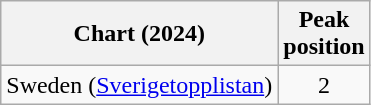<table class="wikitable">
<tr>
<th>Chart (2024)</th>
<th>Peak<br>position</th>
</tr>
<tr>
<td>Sweden (<a href='#'>Sverigetopplistan</a>)</td>
<td align="center">2</td>
</tr>
</table>
